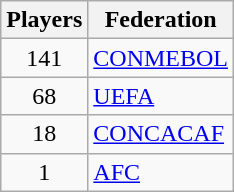<table class="wikitable">
<tr>
<th>Players</th>
<th>Federation</th>
</tr>
<tr>
<td align="center">141</td>
<td><a href='#'>CONMEBOL</a></td>
</tr>
<tr>
<td align="center">68</td>
<td><a href='#'>UEFA</a></td>
</tr>
<tr>
<td align="center">18</td>
<td><a href='#'>CONCACAF</a></td>
</tr>
<tr>
<td align="center">1</td>
<td><a href='#'>AFC</a></td>
</tr>
</table>
